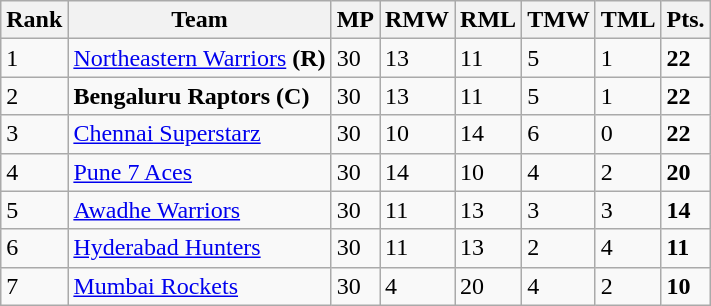<table class="wikitable">
<tr>
<th>Rank</th>
<th>Team</th>
<th><abbr>MP</abbr></th>
<th><abbr>RMW</abbr></th>
<th><abbr>RML</abbr></th>
<th><abbr>TMW</abbr></th>
<th><abbr>TML</abbr></th>
<th><abbr>Pts.</abbr></th>
</tr>
<tr>
<td>1</td>
<td><a href='#'>Northeastern Warriors</a> <strong>(R)</strong></td>
<td>30</td>
<td>13</td>
<td>11</td>
<td>5</td>
<td>1</td>
<td><strong>22</strong></td>
</tr>
<tr>
<td>2</td>
<td><strong>Bengaluru Raptors (C)</strong></td>
<td>30</td>
<td>13</td>
<td>11</td>
<td>5</td>
<td>1</td>
<td><strong>22</strong></td>
</tr>
<tr>
<td>3</td>
<td><a href='#'>Chennai Superstarz</a></td>
<td>30</td>
<td>10</td>
<td>14</td>
<td>6</td>
<td>0</td>
<td><strong>22</strong></td>
</tr>
<tr>
<td>4</td>
<td><a href='#'>Pune 7 Aces</a></td>
<td>30</td>
<td>14</td>
<td>10</td>
<td>4</td>
<td>2</td>
<td><strong>20</strong></td>
</tr>
<tr>
<td>5</td>
<td><a href='#'>Awadhe Warriors</a></td>
<td>30</td>
<td>11</td>
<td>13</td>
<td>3</td>
<td>3</td>
<td><strong>14</strong></td>
</tr>
<tr>
<td>6</td>
<td><a href='#'>Hyderabad Hunters</a></td>
<td>30</td>
<td>11</td>
<td>13</td>
<td>2</td>
<td>4</td>
<td><strong>11</strong></td>
</tr>
<tr>
<td>7</td>
<td><a href='#'>Mumbai Rockets</a></td>
<td>30</td>
<td>4</td>
<td>20</td>
<td>4</td>
<td>2</td>
<td><strong>10</strong></td>
</tr>
</table>
